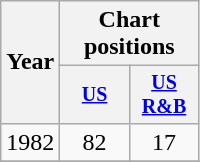<table class="wikitable" style="text-align:center;">
<tr>
<th rowspan="2">Year</th>
<th colspan="2">Chart positions</th>
</tr>
<tr style="font-size:smaller;">
<th width="40"><a href='#'>US</a></th>
<th width="40"><a href='#'>US<br>R&B</a></th>
</tr>
<tr>
<td>1982</td>
<td>82</td>
<td>17</td>
</tr>
<tr>
</tr>
</table>
